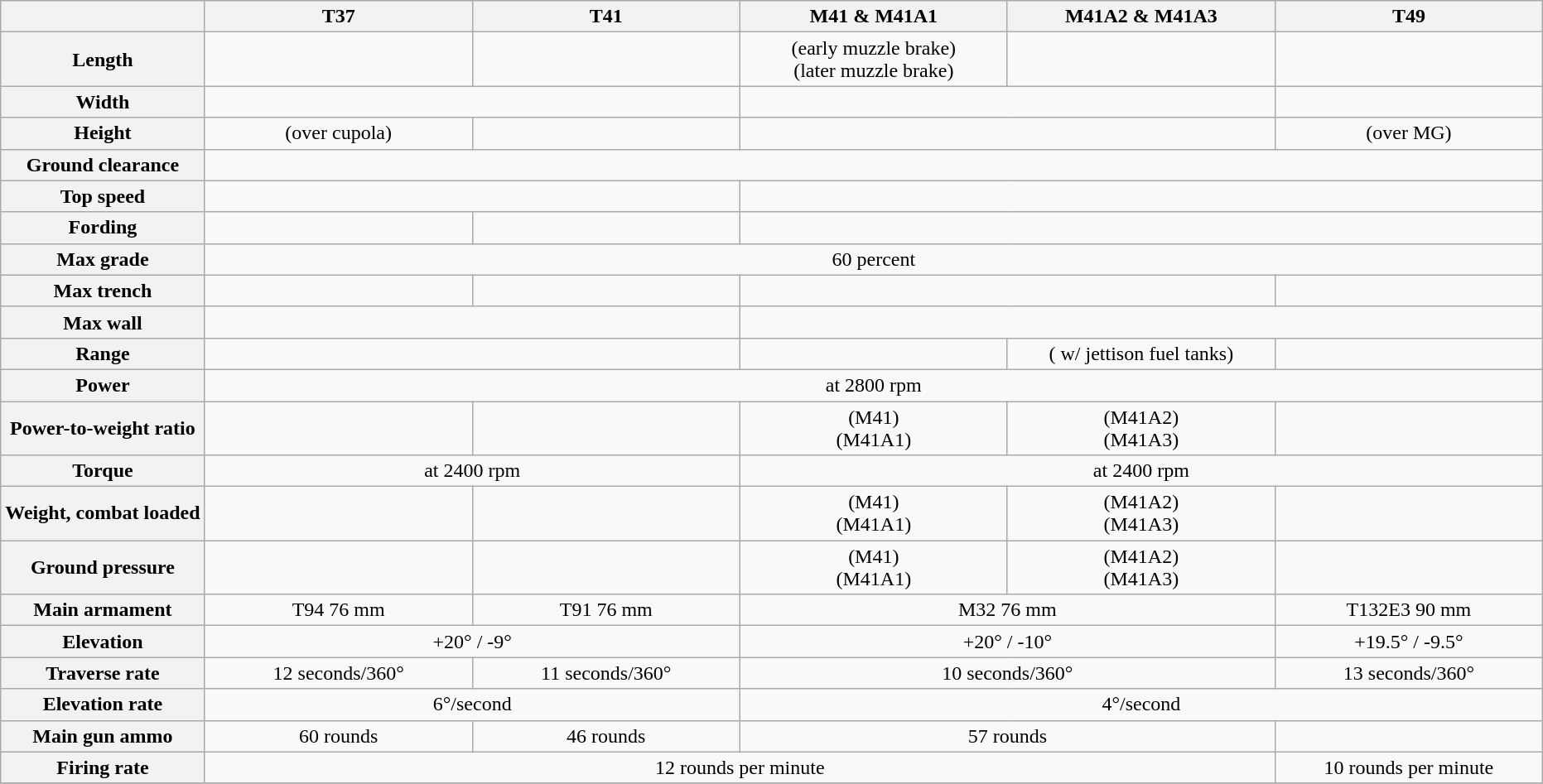<table class="wikitable">
<tr style="text-align:center;">
<th></th>
<th style=width:13em>T37</th>
<th style=width:13em>T41</th>
<th style=width:13em>M41 & M41A1</th>
<th style=width:13em>M41A2 & M41A3</th>
<th style=width:13em>T49</th>
</tr>
<tr style="text-align:center;">
<th>Length</th>
<td></td>
<td></td>
<td> (early muzzle brake)<br> (later muzzle brake)</td>
<td></td>
<td></td>
</tr>
<tr style="text-align:center;">
<th>Width</th>
<td colspan="2"></td>
<td colspan="2"></td>
<td></td>
</tr>
<tr style="text-align:center;">
<th>Height</th>
<td> (over cupola)</td>
<td></td>
<td colspan="2"></td>
<td> (over MG)</td>
</tr>
<tr style="text-align:center;">
<th>Ground clearance</th>
<td colspan="5"></td>
</tr>
<tr style="text-align:center;">
<th>Top speed</th>
<td colspan="2"></td>
<td colspan="3"></td>
</tr>
<tr style="text-align:center;">
<th>Fording</th>
<td></td>
<td></td>
<td colspan="3"></td>
</tr>
<tr style="text-align:center;">
<th>Max grade</th>
<td colspan="5">60 percent</td>
</tr>
<tr style="text-align:center;">
<th>Max trench</th>
<td></td>
<td></td>
<td colspan="2"></td>
<td></td>
</tr>
<tr style="text-align:center;">
<th>Max wall</th>
<td colspan="2"></td>
<td colspan="3"></td>
</tr>
<tr style="text-align:center;">
<th>Range</th>
<td colspan="2"></td>
<td></td>
<td> ( w/ jettison fuel tanks)</td>
<td></td>
</tr>
<tr style="text-align:center;">
<th>Power</th>
<td colspan="5"> at 2800 rpm</td>
</tr>
<tr style="text-align:center;">
<th>Power-to-weight ratio</th>
<td></td>
<td></td>
<td> (M41)<br> (M41A1)</td>
<td> (M41A2)<br> (M41A3)</td>
<td></td>
</tr>
<tr style="text-align:center;">
<th>Torque</th>
<td colspan="2"> at 2400 rpm</td>
<td colspan="3"> at 2400 rpm</td>
</tr>
<tr style="text-align:center;">
<th>Weight, combat loaded</th>
<td></td>
<td></td>
<td> (M41)<br> (M41A1)</td>
<td> (M41A2)<br> (M41A3)</td>
<td></td>
</tr>
<tr style="text-align:center;">
<th>Ground pressure</th>
<td></td>
<td></td>
<td> (M41)<br> (M41A1)</td>
<td> (M41A2)<br> (M41A3)</td>
<td></td>
</tr>
<tr style="text-align:center;">
<th>Main armament</th>
<td>T94 76 mm</td>
<td>T91 76 mm</td>
<td colspan="2">M32 76 mm</td>
<td>T132E3 90 mm</td>
</tr>
<tr style="text-align:center;">
<th>Elevation</th>
<td colspan="2">+20° / -9°</td>
<td colspan="2">+20° / -10°</td>
<td>+19.5° / -9.5°</td>
</tr>
<tr style="text-align:center;">
<th>Traverse rate</th>
<td>12 seconds/360°</td>
<td>11 seconds/360°</td>
<td colspan="2">10 seconds/360°</td>
<td>13 seconds/360°</td>
</tr>
<tr style="text-align:center;">
<th>Elevation rate</th>
<td colspan="2">6°/second</td>
<td colspan="3">4°/second</td>
</tr>
<tr style="text-align:center;">
<th>Main gun ammo</th>
<td>60 rounds</td>
<td>46 rounds</td>
<td colspan="2">57 rounds</td>
</tr>
<tr style="text-align:center;">
<th>Firing rate</th>
<td colspan="4">12 rounds per minute</td>
<td>10 rounds per minute</td>
</tr>
<tr style="text-align:center;">
</tr>
</table>
